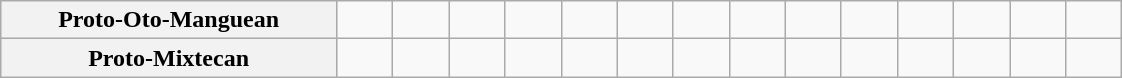<table class="wikitable" style="margin:1em auto;">
<tr>
<th width=30%>Proto-Oto-Manguean</th>
<td align=center width=30px></td>
<td align=center width=30px></td>
<td align=center width=30px></td>
<td align=center width=30px></td>
<td align=center width=30px></td>
<td align=center width=30px></td>
<td align=center width=30px></td>
<td align=center width=30px></td>
<td align=center width=30px></td>
<td align=center width=30px></td>
<td align=center width=30px></td>
<td align=center width=30px></td>
<td align=center width=30px></td>
<td align=center width=30px></td>
</tr>
<tr>
<th>Proto-Mixtecan</th>
<td align=center></td>
<td align=center></td>
<td></td>
<td align=center></td>
<td></td>
<td align=center></td>
<td align=center></td>
<td align=center></td>
<td align=center></td>
<td align=center></td>
<td align=center></td>
<td></td>
<td align=center></td>
<td align=center></td>
</tr>
</table>
